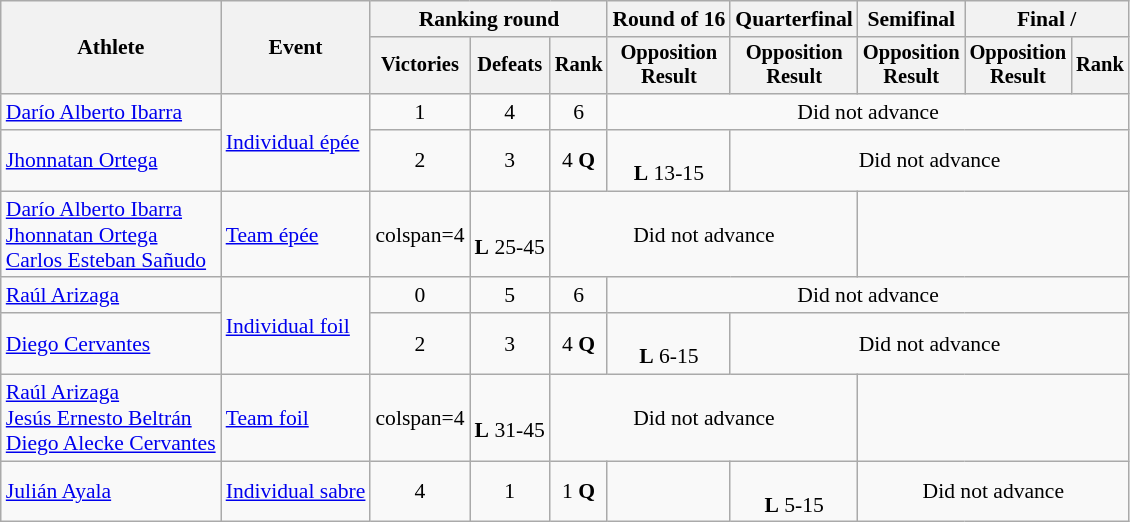<table class=wikitable style=font-size:90%;text-align:center>
<tr>
<th rowspan=2>Athlete</th>
<th rowspan=2>Event</th>
<th colspan=3>Ranking round</th>
<th>Round of 16</th>
<th>Quarterfinal</th>
<th>Semifinal</th>
<th colspan=2>Final / </th>
</tr>
<tr style=font-size:95%>
<th>Victories</th>
<th>Defeats</th>
<th>Rank</th>
<th>Opposition<br>Result</th>
<th>Opposition<br>Result</th>
<th>Opposition<br>Result</th>
<th>Opposition<br>Result</th>
<th>Rank</th>
</tr>
<tr>
<td align=left><a href='#'>Darío Alberto Ibarra</a></td>
<td align=left rowspan=2><a href='#'>Individual épée</a></td>
<td>1</td>
<td>4</td>
<td>6</td>
<td colspan=5>Did not advance</td>
</tr>
<tr>
<td align=left><a href='#'>Jhonnatan Ortega</a></td>
<td>2</td>
<td>3</td>
<td>4 <strong>Q</strong></td>
<td><br><strong>L</strong> 13-15</td>
<td colspan=4>Did not advance</td>
</tr>
<tr>
<td align=left><a href='#'>Darío Alberto Ibarra</a><br><a href='#'>Jhonnatan Ortega</a><br><a href='#'>Carlos Esteban Sañudo</a></td>
<td align=left><a href='#'>Team épée</a></td>
<td>colspan=4 </td>
<td><br><strong>L</strong> 25-45</td>
<td colspan=3>Did not advance</td>
</tr>
<tr>
<td align=left><a href='#'>Raúl Arizaga</a></td>
<td align=left rowspan=2><a href='#'>Individual foil</a></td>
<td>0</td>
<td>5</td>
<td>6</td>
<td colspan=5>Did not advance</td>
</tr>
<tr>
<td align=left><a href='#'>Diego Cervantes</a></td>
<td>2</td>
<td>3</td>
<td>4 <strong>Q</strong></td>
<td><br><strong>L</strong> 6-15</td>
<td colspan=4>Did not advance</td>
</tr>
<tr>
<td align=left><a href='#'>Raúl Arizaga</a><br><a href='#'>Jesús Ernesto Beltrán</a><br><a href='#'>Diego Alecke Cervantes</a></td>
<td align=left><a href='#'>Team foil</a></td>
<td>colspan=4 </td>
<td><br><strong>L</strong> 31-45</td>
<td colspan=3>Did not advance</td>
</tr>
<tr>
<td align=left><a href='#'>Julián Ayala</a></td>
<td align="left"><a href='#'>Individual sabre</a></td>
<td>4</td>
<td>1</td>
<td>1 <strong>Q</strong></td>
<td></td>
<td><br><strong>L</strong> 5-15</td>
<td colspan=3>Did not advance</td>
</tr>
</table>
